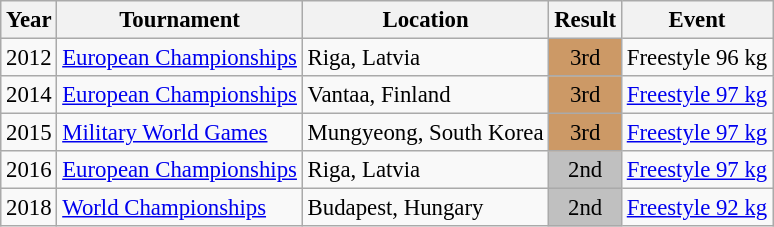<table class="wikitable" style="font-size:95%;">
<tr>
<th>Year</th>
<th>Tournament</th>
<th>Location</th>
<th>Result</th>
<th>Event</th>
</tr>
<tr>
<td>2012</td>
<td><a href='#'>European Championships</a></td>
<td>Riga, Latvia</td>
<td align="center" bgcolor="cc9966">3rd</td>
<td>Freestyle 96 kg</td>
</tr>
<tr>
<td>2014</td>
<td><a href='#'>European Championships</a></td>
<td>Vantaa, Finland</td>
<td align="center" bgcolor="cc9966">3rd</td>
<td><a href='#'>Freestyle 97 kg</a></td>
</tr>
<tr>
<td>2015</td>
<td><a href='#'>Military World Games</a></td>
<td>Mungyeong, South Korea</td>
<td align="center" bgcolor="cc9966">3rd</td>
<td><a href='#'>Freestyle 97 kg</a></td>
</tr>
<tr>
<td>2016</td>
<td><a href='#'>European Championships</a></td>
<td>Riga, Latvia</td>
<td align="center" bgcolor="silver">2nd</td>
<td><a href='#'>Freestyle 97 kg</a></td>
</tr>
<tr>
<td>2018</td>
<td><a href='#'>World Championships</a></td>
<td>Budapest, Hungary</td>
<td align="center" bgcolor="silver">2nd</td>
<td><a href='#'>Freestyle 92 kg</a></td>
</tr>
</table>
